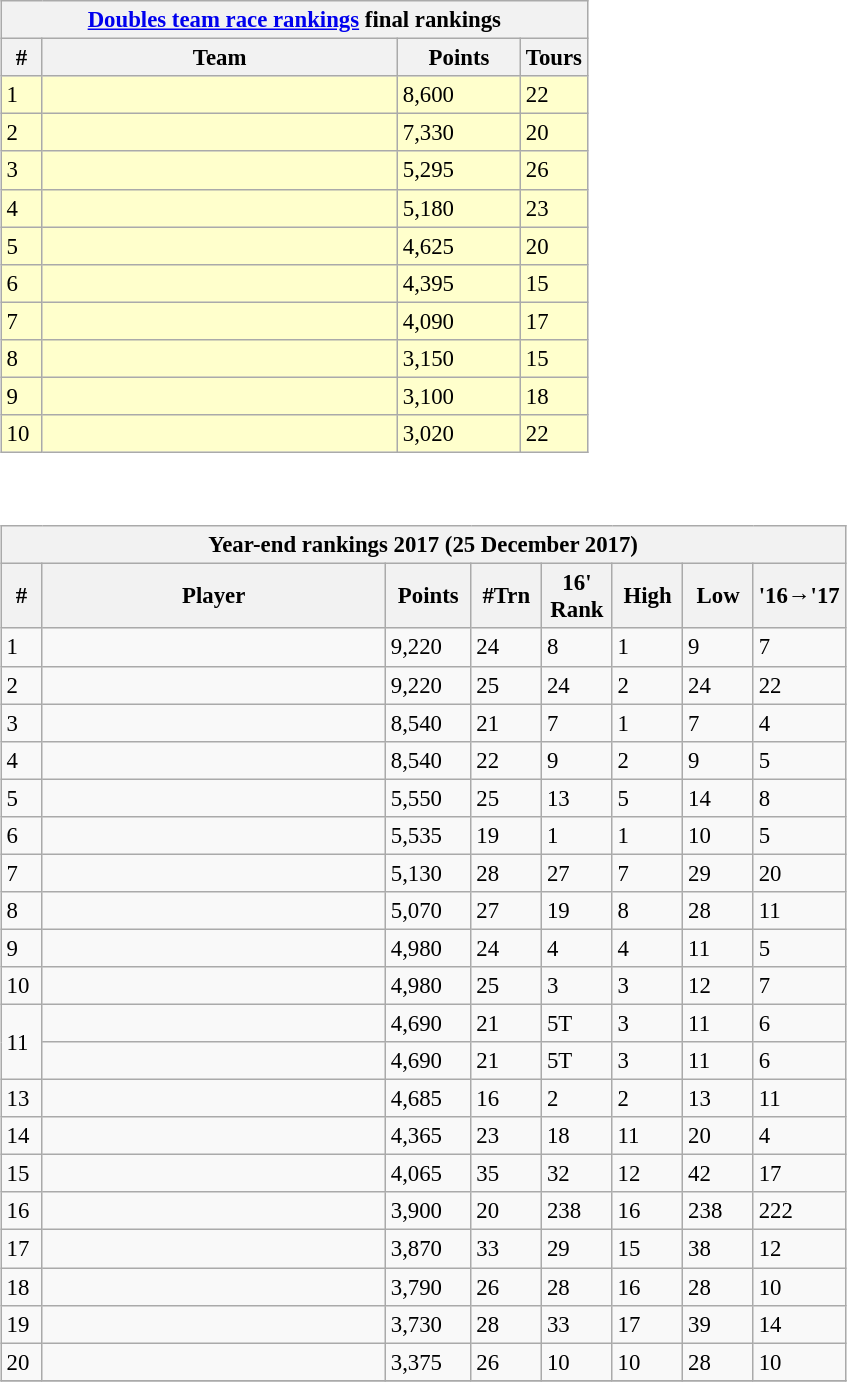<table>
<tr valign="top">
<td><br><table class="wikitable" style="font-size:95%">
<tr>
<th colspan="5"><a href='#'>Doubles team race rankings</a> final rankings</th>
</tr>
<tr>
<th width="20">#</th>
<th width="230">Team</th>
<th width="75">Points</th>
<th width="15">Tours</th>
</tr>
<tr bgcolor="#ffffcc">
<td>1</td>
<td align="left"><br></td>
<td>8,600</td>
<td>22</td>
</tr>
<tr bgcolor="#ffffcc">
<td>2</td>
<td align="left"><br></td>
<td>7,330</td>
<td>20</td>
</tr>
<tr bgcolor="#ffffcc">
<td>3</td>
<td align="left"><br></td>
<td>5,295</td>
<td>26</td>
</tr>
<tr bgcolor="#ffffcc">
<td>4</td>
<td align="left"><br></td>
<td>5,180</td>
<td>23</td>
</tr>
<tr bgcolor="#ffffcc">
<td>5</td>
<td align="left"><br></td>
<td>4,625</td>
<td>20</td>
</tr>
<tr bgcolor="#ffffcc">
<td>6</td>
<td align="left"><br></td>
<td>4,395</td>
<td>15</td>
</tr>
<tr bgcolor="#ffffcc">
<td>7</td>
<td align="left"><br></td>
<td>4,090</td>
<td>17</td>
</tr>
<tr bgcolor="#ffffcc">
<td>8</td>
<td align="left"><br></td>
<td>3,150</td>
<td>15</td>
</tr>
<tr bgcolor="#ffffcc">
<td>9</td>
<td align="left"><br></td>
<td>3,100</td>
<td>18</td>
</tr>
<tr bgcolor="#ffffcc">
<td>10</td>
<td align="left"><br></td>
<td>3,020</td>
<td>22</td>
</tr>
</table>
<br><table class="wikitable" style="font-size:95%">
<tr>
<th colspan=8>Year-end rankings 2017 (25 December 2017)</th>
</tr>
<tr>
<th width=20>#</th>
<th width=222>Player</th>
<th width=50>Points</th>
<th width=40>#Trn</th>
<th width=40>16' Rank</th>
<th width=40>High</th>
<th width=40>Low</th>
<th width=50>'16→'17</th>
</tr>
<tr>
<td>1</td>
<td align=left></td>
<td>9,220</td>
<td>24</td>
<td>8</td>
<td>1</td>
<td>9</td>
<td> 7</td>
</tr>
<tr>
<td>2</td>
<td align=left></td>
<td>9,220</td>
<td>25</td>
<td>24</td>
<td>2</td>
<td>24</td>
<td> 22</td>
</tr>
<tr>
<td>3</td>
<td align=left></td>
<td>8,540</td>
<td>21</td>
<td>7</td>
<td>1</td>
<td>7</td>
<td> 4</td>
</tr>
<tr>
<td>4</td>
<td align=left></td>
<td>8,540</td>
<td>22</td>
<td>9</td>
<td>2</td>
<td>9</td>
<td> 5</td>
</tr>
<tr>
<td>5</td>
<td align=left></td>
<td>5,550</td>
<td>25</td>
<td>13</td>
<td>5</td>
<td>14</td>
<td> 8</td>
</tr>
<tr>
<td>6</td>
<td align=left></td>
<td>5,535</td>
<td>19</td>
<td>1</td>
<td>1</td>
<td>10</td>
<td> 5</td>
</tr>
<tr>
<td>7</td>
<td align=left></td>
<td>5,130</td>
<td>28</td>
<td>27</td>
<td>7</td>
<td>29</td>
<td> 20</td>
</tr>
<tr>
<td>8</td>
<td align=left></td>
<td>5,070</td>
<td>27</td>
<td>19</td>
<td>8</td>
<td>28</td>
<td> 11</td>
</tr>
<tr>
<td>9</td>
<td align=left></td>
<td>4,980</td>
<td>24</td>
<td>4</td>
<td>4</td>
<td>11</td>
<td> 5</td>
</tr>
<tr>
<td>10</td>
<td align=left></td>
<td>4,980</td>
<td>25</td>
<td>3</td>
<td>3</td>
<td>12</td>
<td> 7</td>
</tr>
<tr>
<td rowspan="2">11</td>
<td align=left></td>
<td>4,690</td>
<td>21</td>
<td>5T</td>
<td>3</td>
<td>11</td>
<td> 6</td>
</tr>
<tr>
<td align=left></td>
<td>4,690</td>
<td>21</td>
<td>5T</td>
<td>3</td>
<td>11</td>
<td> 6</td>
</tr>
<tr>
<td>13</td>
<td align=left></td>
<td>4,685</td>
<td>16</td>
<td>2</td>
<td>2</td>
<td>13</td>
<td> 11</td>
</tr>
<tr>
<td>14</td>
<td align=left></td>
<td>4,365</td>
<td>23</td>
<td>18</td>
<td>11</td>
<td>20</td>
<td> 4</td>
</tr>
<tr>
<td>15</td>
<td align=left></td>
<td>4,065</td>
<td>35</td>
<td>32</td>
<td>12</td>
<td>42</td>
<td> 17</td>
</tr>
<tr>
<td>16</td>
<td align=left></td>
<td>3,900</td>
<td>20</td>
<td>238</td>
<td>16</td>
<td>238</td>
<td> 222</td>
</tr>
<tr>
<td>17</td>
<td align=left></td>
<td>3,870</td>
<td>33</td>
<td>29</td>
<td>15</td>
<td>38</td>
<td> 12</td>
</tr>
<tr>
<td>18</td>
<td align=left></td>
<td>3,790</td>
<td>26</td>
<td>28</td>
<td>16</td>
<td>28</td>
<td> 10</td>
</tr>
<tr>
<td>19</td>
<td align=left></td>
<td>3,730</td>
<td>28</td>
<td>33</td>
<td>17</td>
<td>39</td>
<td> 14</td>
</tr>
<tr>
<td>20</td>
<td align=left></td>
<td>3,375</td>
<td>26</td>
<td>10</td>
<td>10</td>
<td>28</td>
<td> 10</td>
</tr>
<tr>
</tr>
</table>
</td>
</tr>
</table>
